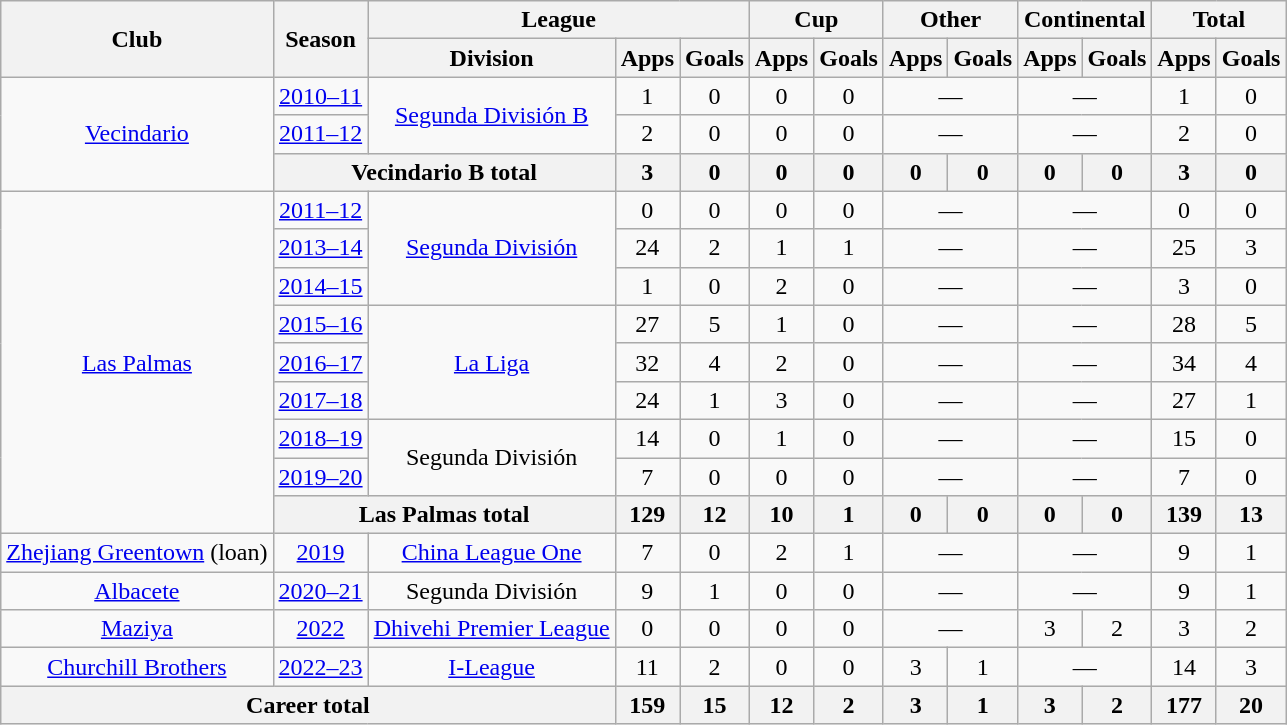<table class="wikitable" style="text-align: center;">
<tr>
<th rowspan="2">Club</th>
<th rowspan="2">Season</th>
<th colspan="3">League</th>
<th colspan="2">Cup</th>
<th colspan="2">Other</th>
<th colspan="2">Continental</th>
<th colspan="2">Total</th>
</tr>
<tr>
<th>Division</th>
<th>Apps</th>
<th>Goals</th>
<th>Apps</th>
<th>Goals</th>
<th>Apps</th>
<th>Goals</th>
<th>Apps</th>
<th>Goals</th>
<th>Apps</th>
<th>Goals</th>
</tr>
<tr>
<td rowspan="3"><a href='#'>Vecindario</a></td>
<td><a href='#'>2010–11</a></td>
<td rowspan="2"><a href='#'>Segunda División B</a></td>
<td>1</td>
<td>0</td>
<td>0</td>
<td>0</td>
<td colspan="2">—</td>
<td colspan="2">—</td>
<td>1</td>
<td>0</td>
</tr>
<tr>
<td><a href='#'>2011–12</a></td>
<td>2</td>
<td>0</td>
<td>0</td>
<td>0</td>
<td colspan="2">—</td>
<td colspan="2">—</td>
<td>2</td>
<td>0</td>
</tr>
<tr>
<th colspan="2">Vecindario B total</th>
<th>3</th>
<th>0</th>
<th>0</th>
<th>0</th>
<th>0</th>
<th>0</th>
<th>0</th>
<th>0</th>
<th>3</th>
<th>0</th>
</tr>
<tr>
<td rowspan="9"><a href='#'>Las Palmas</a></td>
<td><a href='#'>2011–12</a></td>
<td rowspan="3"><a href='#'>Segunda División</a></td>
<td>0</td>
<td>0</td>
<td>0</td>
<td>0</td>
<td colspan="2">—</td>
<td colspan="2">—</td>
<td>0</td>
<td>0</td>
</tr>
<tr>
<td><a href='#'>2013–14</a></td>
<td>24</td>
<td>2</td>
<td>1</td>
<td>1</td>
<td colspan="2">—</td>
<td colspan="2">—</td>
<td>25</td>
<td>3</td>
</tr>
<tr>
<td><a href='#'>2014–15</a></td>
<td>1</td>
<td>0</td>
<td>2</td>
<td>0</td>
<td colspan="2">—</td>
<td colspan="2">—</td>
<td>3</td>
<td>0</td>
</tr>
<tr>
<td><a href='#'>2015–16</a></td>
<td rowspan="3"><a href='#'>La Liga</a></td>
<td>27</td>
<td>5</td>
<td>1</td>
<td>0</td>
<td colspan="2">—</td>
<td colspan="2">—</td>
<td>28</td>
<td>5</td>
</tr>
<tr>
<td><a href='#'>2016–17</a></td>
<td>32</td>
<td>4</td>
<td>2</td>
<td>0</td>
<td colspan="2">—</td>
<td colspan="2">—</td>
<td>34</td>
<td>4</td>
</tr>
<tr>
<td><a href='#'>2017–18</a></td>
<td>24</td>
<td>1</td>
<td>3</td>
<td>0</td>
<td colspan="2">—</td>
<td colspan="2">—</td>
<td>27</td>
<td>1</td>
</tr>
<tr>
<td><a href='#'>2018–19</a></td>
<td rowspan="2">Segunda División</td>
<td>14</td>
<td>0</td>
<td>1</td>
<td>0</td>
<td colspan="2">—</td>
<td colspan="2">—</td>
<td>15</td>
<td>0</td>
</tr>
<tr>
<td><a href='#'>2019–20</a></td>
<td>7</td>
<td>0</td>
<td>0</td>
<td>0</td>
<td colspan="2">—</td>
<td colspan="2">—</td>
<td>7</td>
<td>0</td>
</tr>
<tr>
<th colspan="2">Las Palmas total</th>
<th>129</th>
<th>12</th>
<th>10</th>
<th>1</th>
<th>0</th>
<th>0</th>
<th>0</th>
<th>0</th>
<th>139</th>
<th>13</th>
</tr>
<tr>
<td rowspan="1"><a href='#'>Zhejiang Greentown</a> (loan)</td>
<td><a href='#'>2019</a></td>
<td rowspan="1"><a href='#'>China League One</a></td>
<td>7</td>
<td>0</td>
<td>2</td>
<td>1</td>
<td colspan="2">—</td>
<td colspan="2">—</td>
<td>9</td>
<td>1</td>
</tr>
<tr>
<td rowspan="1"><a href='#'>Albacete</a></td>
<td><a href='#'>2020–21</a></td>
<td rowspan="1">Segunda División</td>
<td>9</td>
<td>1</td>
<td>0</td>
<td>0</td>
<td colspan="2">—</td>
<td colspan="2">—</td>
<td>9</td>
<td>1</td>
</tr>
<tr>
<td rowspan="1"><a href='#'>Maziya</a></td>
<td><a href='#'>2022</a></td>
<td rowspan="1"><a href='#'>Dhivehi Premier League</a></td>
<td>0</td>
<td>0</td>
<td>0</td>
<td>0</td>
<td colspan="2">—</td>
<td>3</td>
<td>2</td>
<td>3</td>
<td>2</td>
</tr>
<tr>
<td rowspan="1"><a href='#'>Churchill Brothers</a></td>
<td><a href='#'>2022–23</a></td>
<td rowspan="1"><a href='#'>I-League</a></td>
<td>11</td>
<td>2</td>
<td>0</td>
<td>0</td>
<td>3</td>
<td>1</td>
<td colspan="2">—</td>
<td>14</td>
<td>3</td>
</tr>
<tr>
<th colspan="3">Career total</th>
<th>159</th>
<th>15</th>
<th>12</th>
<th>2</th>
<th>3</th>
<th>1</th>
<th>3</th>
<th>2</th>
<th>177</th>
<th>20</th>
</tr>
</table>
